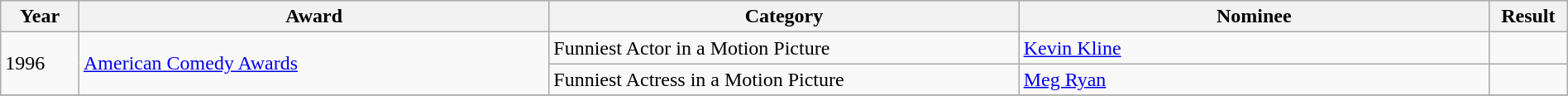<table class="wikitable sortable" style="width:100%;">
<tr>
<th style="width:5%;">Year</th>
<th style="width:30%;">Award</th>
<th style="width:30%;">Category</th>
<th style="width:30%;">Nominee</th>
<th style="width:5%;">Result</th>
</tr>
<tr>
<td rowspan="2">1996</td>
<td rowspan="2"><a href='#'>American Comedy Awards</a></td>
<td>Funniest Actor in a Motion Picture</td>
<td><a href='#'>Kevin Kline</a></td>
<td></td>
</tr>
<tr>
<td>Funniest Actress in a Motion Picture</td>
<td><a href='#'>Meg Ryan</a></td>
<td></td>
</tr>
<tr>
</tr>
</table>
